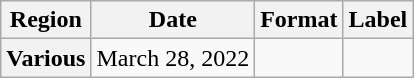<table class="wikitable plainrowheaders">
<tr>
<th scope="col">Region</th>
<th scope="col">Date</th>
<th scope="col">Format</th>
<th scope="col">Label</th>
</tr>
<tr>
<th scope="row">Various</th>
<td>March 28, 2022</td>
<td></td>
<td></td>
</tr>
</table>
